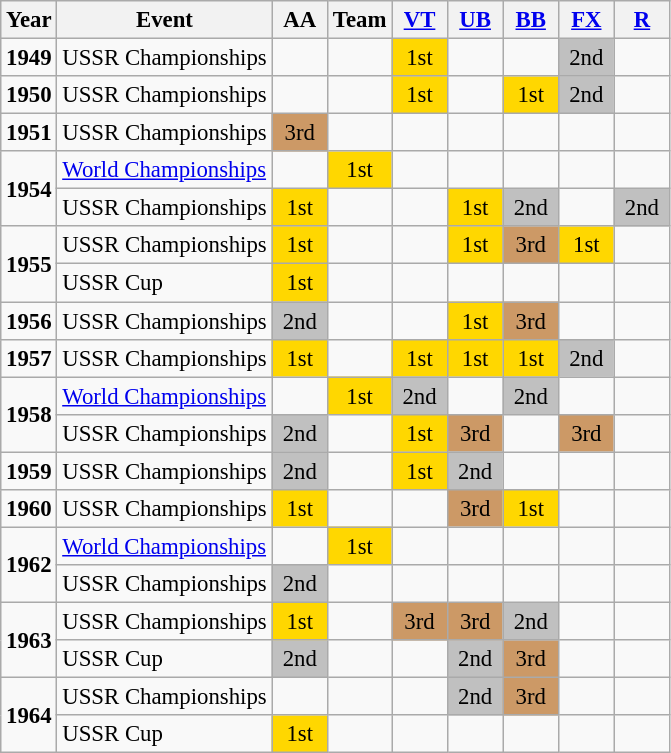<table class="wikitable" style="text-align:center; font-size: 95%;">
<tr>
<th>Year</th>
<th>Event</th>
<th width=30px>AA</th>
<th width=30px>Team</th>
<th width=30px><a href='#'>VT</a></th>
<th width=30px><a href='#'>UB</a></th>
<th width=30px><a href='#'>BB</a></th>
<th width=30px><a href='#'>FX</a></th>
<th width=30px><a href='#'>R</a></th>
</tr>
<tr>
<td rowspan="1"><strong>1949</strong></td>
<td align=left>USSR Championships</td>
<td></td>
<td></td>
<td bgcolor=gold>1st</td>
<td></td>
<td></td>
<td bgcolor=silver>2nd</td>
<td></td>
</tr>
<tr>
<td rowspan="1"><strong>1950</strong></td>
<td align=left>USSR Championships</td>
<td></td>
<td></td>
<td bgcolor=gold>1st</td>
<td></td>
<td bgcolor=gold>1st</td>
<td bgcolor=silver>2nd</td>
<td></td>
</tr>
<tr>
<td rowspan="1"><strong>1951</strong></td>
<td align=left>USSR Championships</td>
<td bgcolor=CC9966>3rd</td>
<td></td>
<td></td>
<td></td>
<td></td>
<td></td>
<td></td>
</tr>
<tr>
<td rowspan="2"><strong>1954</strong></td>
<td align=left><a href='#'>World Championships</a></td>
<td></td>
<td bgcolor=gold>1st</td>
<td></td>
<td></td>
<td></td>
<td></td>
<td></td>
</tr>
<tr>
<td align=left>USSR Championships</td>
<td bgcolor=gold>1st</td>
<td></td>
<td></td>
<td bgcolor=gold>1st</td>
<td bgcolor=silver>2nd</td>
<td></td>
<td bgcolor=silver>2nd</td>
</tr>
<tr>
<td rowspan="2"><strong>1955</strong></td>
<td align=left>USSR Championships</td>
<td bgcolor=gold>1st</td>
<td></td>
<td></td>
<td bgcolor=gold>1st</td>
<td bgcolor=CC9966>3rd</td>
<td bgcolor=gold>1st</td>
<td></td>
</tr>
<tr>
<td align=left>USSR Cup</td>
<td bgcolor=gold>1st</td>
<td></td>
<td></td>
<td></td>
<td></td>
<td></td>
<td></td>
</tr>
<tr>
<td rowspan="1"><strong>1956</strong></td>
<td align=left>USSR Championships</td>
<td bgcolor=silver>2nd</td>
<td></td>
<td></td>
<td bgcolor=gold>1st</td>
<td bgcolor=CC9966>3rd</td>
<td></td>
<td></td>
</tr>
<tr>
<td rowspan="1"><strong>1957</strong></td>
<td align=left>USSR Championships</td>
<td bgcolor=gold>1st</td>
<td></td>
<td bgcolor=gold>1st</td>
<td bgcolor=gold>1st</td>
<td bgcolor=gold>1st</td>
<td bgcolor=silver>2nd</td>
<td></td>
</tr>
<tr>
<td rowspan="2"><strong>1958</strong></td>
<td align=left><a href='#'>World Championships</a></td>
<td></td>
<td bgcolor=gold>1st</td>
<td bgcolor=silver>2nd</td>
<td></td>
<td bgcolor=silver>2nd</td>
<td></td>
<td></td>
</tr>
<tr>
<td align=left>USSR Championships</td>
<td bgcolor=silver>2nd</td>
<td></td>
<td bgcolor=gold>1st</td>
<td bgcolor=CC9966>3rd</td>
<td></td>
<td bgcolor=CC9966>3rd</td>
<td></td>
</tr>
<tr>
<td rowspan="1"><strong>1959</strong></td>
<td align=left>USSR Championships</td>
<td bgcolor=silver>2nd</td>
<td></td>
<td bgcolor=gold>1st</td>
<td bgcolor=silver>2nd</td>
<td></td>
<td></td>
<td></td>
</tr>
<tr>
<td rowspan="1"><strong>1960</strong></td>
<td align=left>USSR Championships</td>
<td bgcolor=gold>1st</td>
<td></td>
<td></td>
<td bgcolor=CC9966>3rd</td>
<td bgcolor=gold>1st</td>
<td></td>
<td></td>
</tr>
<tr>
<td rowspan="2"><strong>1962</strong></td>
<td align=left><a href='#'>World Championships</a></td>
<td></td>
<td bgcolor=gold>1st</td>
<td></td>
<td></td>
<td></td>
<td></td>
<td></td>
</tr>
<tr>
<td align=left>USSR Championships</td>
<td bgcolor=silver>2nd</td>
<td></td>
<td></td>
<td></td>
<td></td>
<td></td>
<td></td>
</tr>
<tr>
<td rowspan="2"><strong>1963</strong></td>
<td align=left>USSR Championships</td>
<td bgcolor=gold>1st</td>
<td></td>
<td bgcolor=CC9966>3rd</td>
<td bgcolor=CC9966>3rd</td>
<td bgcolor=silver>2nd</td>
<td></td>
<td></td>
</tr>
<tr>
<td align=left>USSR Cup</td>
<td bgcolor=silver>2nd</td>
<td></td>
<td></td>
<td bgcolor=silver>2nd</td>
<td bgcolor=CC9966>3rd</td>
<td></td>
<td></td>
</tr>
<tr>
<td rowspan="2"><strong>1964</strong></td>
<td align=left>USSR Championships</td>
<td></td>
<td></td>
<td></td>
<td bgcolor=silver>2nd</td>
<td bgcolor=CC9966>3rd</td>
<td></td>
<td></td>
</tr>
<tr>
<td align=left>USSR Cup</td>
<td bgcolor=gold>1st</td>
<td></td>
<td></td>
<td></td>
<td></td>
<td></td>
<td></td>
</tr>
</table>
